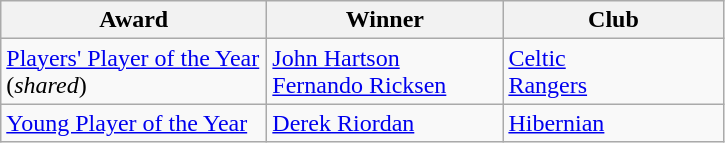<table class="wikitable">
<tr>
<th width=170>Award</th>
<th width=150>Winner</th>
<th width=140>Club</th>
</tr>
<tr>
<td><a href='#'>Players' Player of the Year</a> <br>(<em>shared</em>)</td>
<td> <a href='#'>John Hartson</a><br> <a href='#'>Fernando Ricksen</a></td>
<td><a href='#'>Celtic</a><br><a href='#'>Rangers</a></td>
</tr>
<tr>
<td><a href='#'>Young Player of the Year</a></td>
<td> <a href='#'>Derek Riordan</a></td>
<td><a href='#'>Hibernian</a></td>
</tr>
</table>
